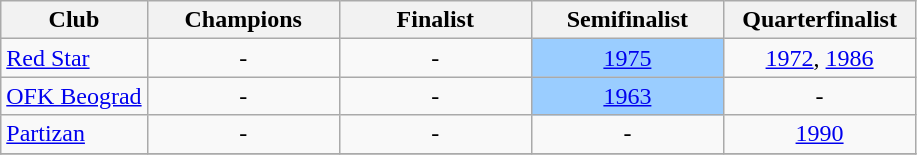<table class="wikitable">
<tr>
<th style="width:16%;">Club</th>
<th style="width:21%;">Champions</th>
<th style="width:21%;">Finalist</th>
<th style="width:21%;">Semifinalist</th>
<th style="width:21%;">Quarterfinalist</th>
</tr>
<tr>
<td><a href='#'>Red Star</a></td>
<td style="text-align:center">-</td>
<td style="text-align:center">-</td>
<td style="text-align:center" bgcolor="#9acdff"><a href='#'>1975</a></td>
<td style="text-align:center"><a href='#'>1972</a>, <a href='#'>1986</a></td>
</tr>
<tr>
<td><a href='#'>OFK Beograd</a></td>
<td style="text-align:center">-</td>
<td style="text-align:center">-</td>
<td style="text-align:center" bgcolor="#9acdff"><a href='#'>1963</a></td>
<td style="text-align:center">-</td>
</tr>
<tr>
<td><a href='#'>Partizan</a></td>
<td style="text-align:center">-</td>
<td style="text-align:center">-</td>
<td style="text-align:center">-</td>
<td style="text-align:center"><a href='#'>1990</a></td>
</tr>
<tr>
</tr>
</table>
